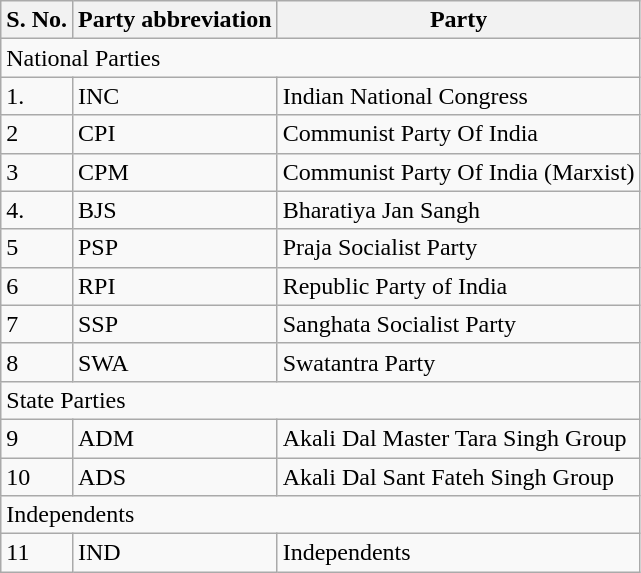<table class="wikitable">
<tr>
<th>S. No.</th>
<th>Party abbreviation</th>
<th>Party</th>
</tr>
<tr>
<td colspan="3">National Parties</td>
</tr>
<tr>
<td>1.</td>
<td>INC</td>
<td>Indian National Congress</td>
</tr>
<tr>
<td>2</td>
<td>CPI</td>
<td>Communist Party Of India</td>
</tr>
<tr>
<td>3</td>
<td>CPM</td>
<td>Communist Party Of India (Marxist)</td>
</tr>
<tr>
<td>4.</td>
<td>BJS</td>
<td>Bharatiya Jan Sangh</td>
</tr>
<tr>
<td>5</td>
<td>PSP</td>
<td>Praja Socialist Party</td>
</tr>
<tr>
<td>6</td>
<td>RPI</td>
<td>Republic Party of India</td>
</tr>
<tr>
<td>7</td>
<td>SSP</td>
<td>Sanghata Socialist Party</td>
</tr>
<tr>
<td>8</td>
<td>SWA</td>
<td>Swatantra Party</td>
</tr>
<tr>
<td colspan="3">State Parties</td>
</tr>
<tr>
<td>9</td>
<td>ADM</td>
<td>Akali Dal Master Tara Singh Group</td>
</tr>
<tr>
<td>10</td>
<td>ADS</td>
<td>Akali Dal Sant Fateh Singh Group</td>
</tr>
<tr>
<td colspan="3">Independents</td>
</tr>
<tr>
<td>11</td>
<td>IND</td>
<td>Independents</td>
</tr>
</table>
